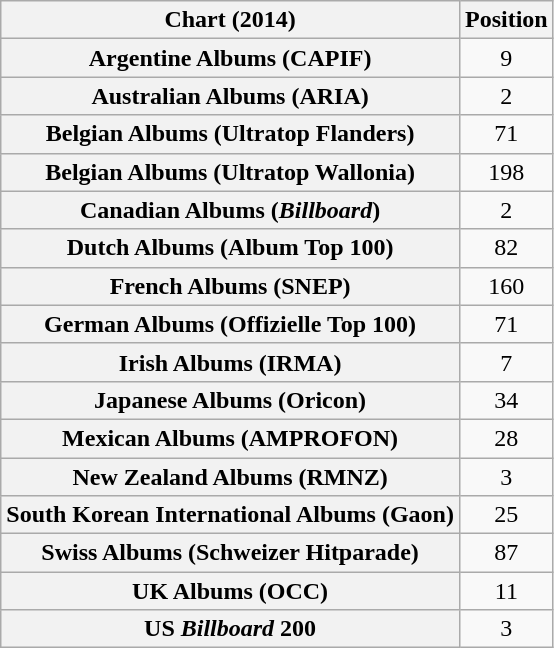<table class="wikitable sortable plainrowheaders" style="text-align:center;">
<tr>
<th>Chart (2014)</th>
<th>Position</th>
</tr>
<tr>
<th scope="row">Argentine Albums (CAPIF)</th>
<td>9</td>
</tr>
<tr>
<th scope="row">Australian Albums (ARIA)</th>
<td>2</td>
</tr>
<tr>
<th scope="row">Belgian Albums (Ultratop Flanders)</th>
<td>71</td>
</tr>
<tr>
<th scope="row">Belgian Albums (Ultratop Wallonia)</th>
<td>198</td>
</tr>
<tr>
<th scope="row">Canadian Albums (<em>Billboard</em>)</th>
<td>2</td>
</tr>
<tr>
<th scope="row">Dutch Albums (Album Top 100)</th>
<td>82</td>
</tr>
<tr>
<th scope="row">French Albums (SNEP)</th>
<td>160</td>
</tr>
<tr>
<th scope="row">German Albums (Offizielle Top 100)</th>
<td>71</td>
</tr>
<tr>
<th scope="row">Irish Albums (IRMA)</th>
<td>7</td>
</tr>
<tr>
<th scope="row">Japanese Albums (Oricon)</th>
<td>34</td>
</tr>
<tr>
<th scope="row">Mexican Albums (AMPROFON)</th>
<td>28</td>
</tr>
<tr>
<th scope="row">New Zealand Albums (RMNZ)</th>
<td>3</td>
</tr>
<tr>
<th scope="row">South Korean International Albums (Gaon)</th>
<td>25</td>
</tr>
<tr>
<th scope="row">Swiss Albums (Schweizer Hitparade)</th>
<td>87</td>
</tr>
<tr>
<th scope="row">UK Albums (OCC)</th>
<td>11</td>
</tr>
<tr>
<th scope="row">US <em>Billboard</em> 200</th>
<td>3</td>
</tr>
</table>
